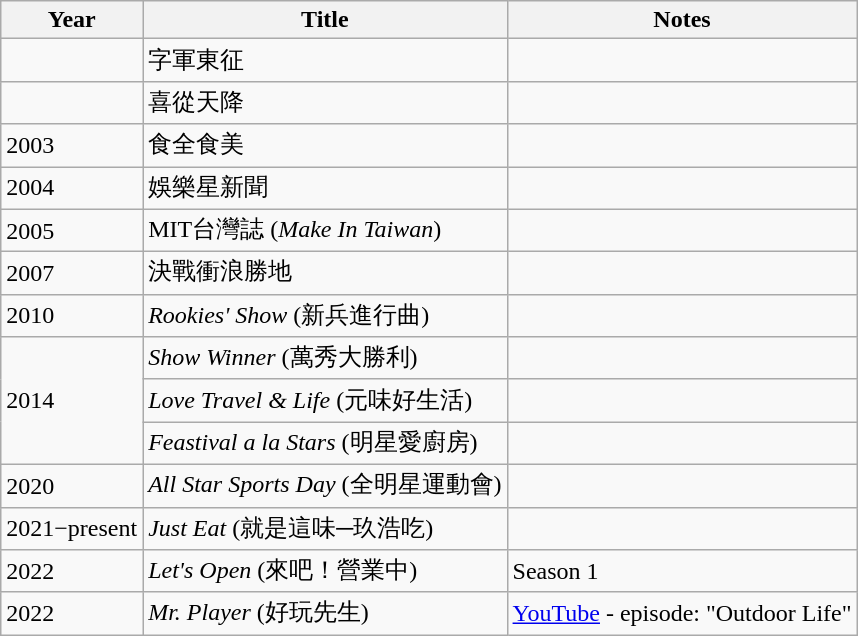<table class="wikitable sortab;e">
<tr>
<th>Year</th>
<th>Title</th>
<th class="unsortable">Notes</th>
</tr>
<tr>
<td></td>
<td>字軍東征</td>
<td></td>
</tr>
<tr>
<td></td>
<td>喜從天降</td>
<td></td>
</tr>
<tr>
<td>2003</td>
<td>食全食美</td>
<td></td>
</tr>
<tr>
<td>2004</td>
<td>娛樂星新聞</td>
<td></td>
</tr>
<tr>
<td>2005</td>
<td>MIT台灣誌 (<em>Make In Taiwan</em>)</td>
<td></td>
</tr>
<tr>
<td>2007</td>
<td>決戰衝浪勝地</td>
<td></td>
</tr>
<tr>
<td>2010</td>
<td><em>Rookies' Show</em> (新兵進行曲)</td>
<td></td>
</tr>
<tr>
<td rowspan=3>2014</td>
<td><em>Show Winner</em> (萬秀大勝利)</td>
<td></td>
</tr>
<tr>
<td><em>Love Travel & Life</em> (元味好生活)</td>
<td></td>
</tr>
<tr>
<td><em>Feastival a la Stars</em> (明星愛廚房)</td>
<td></td>
</tr>
<tr>
<td>2020</td>
<td><em>All Star Sports Day</em> (全明星運動會)</td>
<td></td>
</tr>
<tr>
<td>2021−present</td>
<td><em>Just Eat</em> (就是這味─玖浩吃)</td>
<td></td>
</tr>
<tr>
<td>2022</td>
<td><em>Let's Open</em> (來吧！營業中)</td>
<td>Season 1</td>
</tr>
<tr>
<td>2022</td>
<td><em>Mr. Player</em> (好玩先生)</td>
<td><a href='#'>YouTube</a> - episode: "Outdoor Life"</td>
</tr>
</table>
